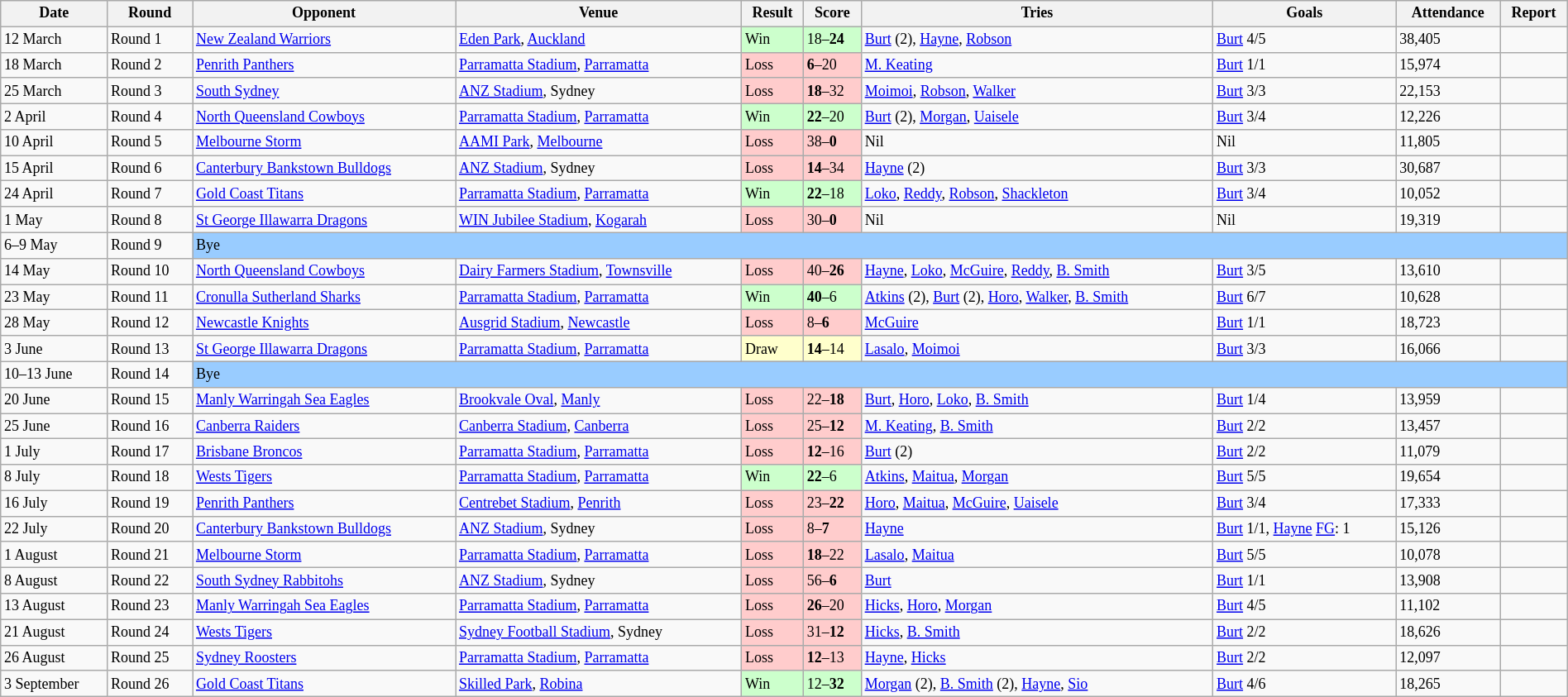<table class="wikitable"  style="font-size:75%; width:100%;">
<tr>
<th>Date</th>
<th>Round</th>
<th>Opponent</th>
<th>Venue</th>
<th>Result</th>
<th>Score</th>
<th>Tries</th>
<th>Goals</th>
<th>Attendance</th>
<th>Report</th>
</tr>
<tr>
<td>12 March</td>
<td>Round 1</td>
<td> <a href='#'>New Zealand Warriors</a></td>
<td><a href='#'>Eden Park</a>, <a href='#'>Auckland</a></td>
<td style="background:#cfc;">Win</td>
<td style="background:#cfc;">18–<strong>24</strong></td>
<td><a href='#'>Burt</a> (2), <a href='#'>Hayne</a>, <a href='#'>Robson</a></td>
<td><a href='#'>Burt</a> 4/5</td>
<td>38,405</td>
<td></td>
</tr>
<tr>
<td>18 March</td>
<td>Round 2</td>
<td> <a href='#'>Penrith Panthers</a></td>
<td><a href='#'>Parramatta Stadium</a>, <a href='#'>Parramatta</a></td>
<td style="background:#fcc;">Loss</td>
<td style="background:#fcc;"><strong>6</strong>–20</td>
<td><a href='#'>M. Keating</a></td>
<td><a href='#'>Burt</a> 1/1</td>
<td>15,974</td>
<td></td>
</tr>
<tr>
<td>25 March</td>
<td>Round 3</td>
<td> <a href='#'>South Sydney</a></td>
<td><a href='#'>ANZ Stadium</a>, Sydney</td>
<td style="background:#fcc;">Loss</td>
<td style="background:#fcc;"><strong>18</strong>–32</td>
<td><a href='#'>Moimoi</a>, <a href='#'>Robson</a>, <a href='#'>Walker</a></td>
<td><a href='#'>Burt</a> 3/3</td>
<td>22,153</td>
<td></td>
</tr>
<tr>
<td>2 April</td>
<td>Round 4</td>
<td> <a href='#'>North Queensland Cowboys</a></td>
<td><a href='#'>Parramatta Stadium</a>, <a href='#'>Parramatta</a></td>
<td style="background:#cfc;">Win</td>
<td style="background:#cfc;"><strong>22</strong>–20</td>
<td><a href='#'>Burt</a> (2), <a href='#'>Morgan</a>, <a href='#'>Uaisele</a></td>
<td><a href='#'>Burt</a> 3/4</td>
<td>12,226</td>
<td></td>
</tr>
<tr>
<td>10 April</td>
<td>Round 5</td>
<td> <a href='#'>Melbourne Storm</a></td>
<td><a href='#'>AAMI Park</a>, <a href='#'>Melbourne</a></td>
<td style="background:#fcc;">Loss</td>
<td style="background:#fcc;">38–<strong>0</strong></td>
<td>Nil</td>
<td>Nil</td>
<td>11,805</td>
<td></td>
</tr>
<tr>
<td>15 April</td>
<td>Round 6</td>
<td> <a href='#'>Canterbury Bankstown Bulldogs</a></td>
<td><a href='#'>ANZ Stadium</a>, Sydney</td>
<td style="background:#fcc;">Loss</td>
<td style="background:#fcc;"><strong>14</strong>–34</td>
<td><a href='#'>Hayne</a> (2)</td>
<td><a href='#'>Burt</a> 3/3</td>
<td>30,687</td>
<td></td>
</tr>
<tr>
<td>24 April</td>
<td>Round 7</td>
<td> <a href='#'>Gold Coast Titans</a></td>
<td><a href='#'>Parramatta Stadium</a>, <a href='#'>Parramatta</a></td>
<td style="background:#cfc;">Win</td>
<td style="background:#cfc;"><strong>22</strong>–18</td>
<td><a href='#'>Loko</a>, <a href='#'>Reddy</a>, <a href='#'>Robson</a>, <a href='#'>Shackleton</a></td>
<td><a href='#'>Burt</a> 3/4</td>
<td>10,052</td>
<td></td>
</tr>
<tr>
<td>1 May</td>
<td>Round 8</td>
<td> <a href='#'>St George Illawarra Dragons</a></td>
<td><a href='#'>WIN Jubilee Stadium</a>, <a href='#'>Kogarah</a></td>
<td style="background:#fcc;">Loss</td>
<td style="background:#fcc;">30–<strong>0</strong></td>
<td>Nil</td>
<td>Nil</td>
<td>19,319</td>
<td></td>
</tr>
<tr>
<td>6–9 May</td>
<td>Round 9</td>
<td colspan="8" style="background:#9cf;">Bye</td>
</tr>
<tr>
<td>14 May</td>
<td>Round 10</td>
<td> <a href='#'>North Queensland Cowboys</a></td>
<td><a href='#'>Dairy Farmers Stadium</a>, <a href='#'>Townsville</a></td>
<td style="background:#fcc;">Loss</td>
<td style="background:#fcc;">40–<strong>26</strong></td>
<td><a href='#'>Hayne</a>, <a href='#'>Loko</a>, <a href='#'>McGuire</a>, <a href='#'>Reddy</a>, <a href='#'>B. Smith</a></td>
<td><a href='#'>Burt</a> 3/5</td>
<td>13,610</td>
<td></td>
</tr>
<tr>
<td>23 May</td>
<td>Round 11</td>
<td> <a href='#'>Cronulla Sutherland Sharks</a></td>
<td><a href='#'>Parramatta Stadium</a>, <a href='#'>Parramatta</a></td>
<td style="background:#cfc;">Win</td>
<td style="background:#cfc;"><strong>40</strong>–6</td>
<td><a href='#'>Atkins</a> (2), <a href='#'>Burt</a> (2), <a href='#'>Horo</a>, <a href='#'>Walker</a>, <a href='#'>B. Smith</a></td>
<td><a href='#'>Burt</a> 6/7</td>
<td>10,628</td>
<td></td>
</tr>
<tr>
<td>28 May</td>
<td>Round 12</td>
<td> <a href='#'>Newcastle Knights</a></td>
<td><a href='#'>Ausgrid Stadium</a>, <a href='#'>Newcastle</a></td>
<td style="background:#fcc;">Loss</td>
<td style="background:#fcc;">8–<strong>6</strong></td>
<td><a href='#'>McGuire</a></td>
<td><a href='#'>Burt</a> 1/1</td>
<td>18,723</td>
<td></td>
</tr>
<tr>
<td>3 June</td>
<td>Round 13</td>
<td> <a href='#'>St George Illawarra Dragons</a></td>
<td><a href='#'>Parramatta Stadium</a>, <a href='#'>Parramatta</a></td>
<td style="background: #ffc;">Draw</td>
<td style="background: #ffc;"><strong>14</strong>–14</td>
<td><a href='#'>Lasalo</a>, <a href='#'>Moimoi</a></td>
<td><a href='#'>Burt</a> 3/3</td>
<td>16,066</td>
<td></td>
</tr>
<tr>
<td>10–13 June</td>
<td>Round 14</td>
<td colspan="8" style="background:#9cf;">Bye</td>
</tr>
<tr>
<td>20 June</td>
<td>Round 15</td>
<td> <a href='#'>Manly Warringah Sea Eagles</a></td>
<td><a href='#'>Brookvale Oval</a>, <a href='#'>Manly</a></td>
<td style="background:#fcc;">Loss</td>
<td style="background:#fcc;">22–<strong>18</strong></td>
<td><a href='#'>Burt</a>, <a href='#'>Horo</a>, <a href='#'>Loko</a>, <a href='#'>B. Smith</a></td>
<td><a href='#'>Burt</a> 1/4</td>
<td>13,959</td>
<td></td>
</tr>
<tr>
<td>25 June</td>
<td>Round 16</td>
<td> <a href='#'>Canberra Raiders</a></td>
<td><a href='#'>Canberra Stadium</a>, <a href='#'>Canberra</a></td>
<td style="background:#fcc;">Loss</td>
<td style="background:#fcc;">25–<strong>12</strong></td>
<td><a href='#'>M. Keating</a>, <a href='#'>B. Smith</a></td>
<td><a href='#'>Burt</a> 2/2</td>
<td>13,457</td>
<td></td>
</tr>
<tr>
<td>1 July</td>
<td>Round 17</td>
<td> <a href='#'>Brisbane Broncos</a></td>
<td><a href='#'>Parramatta Stadium</a>, <a href='#'>Parramatta</a></td>
<td style="background:#fcc;">Loss</td>
<td style="background:#fcc;"><strong>12</strong>–16</td>
<td><a href='#'>Burt</a> (2)</td>
<td><a href='#'>Burt</a> 2/2</td>
<td>11,079</td>
<td></td>
</tr>
<tr>
<td>8 July</td>
<td>Round 18</td>
<td> <a href='#'>Wests Tigers</a></td>
<td><a href='#'>Parramatta Stadium</a>, <a href='#'>Parramatta</a></td>
<td style="background:#cfc;">Win</td>
<td style="background:#cfc;"><strong>22</strong>–6</td>
<td><a href='#'>Atkins</a>, <a href='#'>Maitua</a>, <a href='#'>Morgan</a></td>
<td><a href='#'>Burt</a> 5/5</td>
<td>19,654</td>
<td></td>
</tr>
<tr>
<td>16 July</td>
<td>Round 19</td>
<td> <a href='#'>Penrith Panthers</a></td>
<td><a href='#'>Centrebet Stadium</a>, <a href='#'>Penrith</a></td>
<td style="background:#fcc;">Loss</td>
<td style="background:#fcc;">23–<strong>22</strong></td>
<td><a href='#'>Horo</a>, <a href='#'>Maitua</a>, <a href='#'>McGuire</a>, <a href='#'>Uaisele</a></td>
<td><a href='#'>Burt</a> 3/4</td>
<td>17,333</td>
<td></td>
</tr>
<tr>
<td>22 July</td>
<td>Round 20</td>
<td> <a href='#'>Canterbury Bankstown Bulldogs</a></td>
<td><a href='#'>ANZ Stadium</a>, Sydney</td>
<td style="background:#fcc;">Loss</td>
<td style="background:#fcc;">8–<strong>7</strong></td>
<td><a href='#'>Hayne</a></td>
<td><a href='#'>Burt</a> 1/1, <a href='#'>Hayne</a> <a href='#'>FG</a>: 1</td>
<td>15,126</td>
<td></td>
</tr>
<tr>
<td>1 August</td>
<td>Round 21</td>
<td> <a href='#'>Melbourne Storm</a></td>
<td><a href='#'>Parramatta Stadium</a>, <a href='#'>Parramatta</a></td>
<td style="background:#fcc;">Loss</td>
<td style="background:#fcc;"><strong>18</strong>–22</td>
<td><a href='#'>Lasalo</a>, <a href='#'>Maitua</a></td>
<td><a href='#'>Burt</a> 5/5</td>
<td>10,078</td>
<td></td>
</tr>
<tr>
<td>8 August</td>
<td>Round 22</td>
<td> <a href='#'>South Sydney Rabbitohs</a></td>
<td><a href='#'>ANZ Stadium</a>, Sydney</td>
<td style="background:#fcc;">Loss</td>
<td style="background:#fcc;">56–<strong>6</strong></td>
<td><a href='#'>Burt</a></td>
<td><a href='#'>Burt</a> 1/1</td>
<td>13,908</td>
<td></td>
</tr>
<tr>
<td>13 August</td>
<td>Round 23</td>
<td> <a href='#'>Manly Warringah Sea Eagles</a></td>
<td><a href='#'>Parramatta Stadium</a>, <a href='#'>Parramatta</a></td>
<td style="background:#fcc;">Loss</td>
<td style="background:#fcc;"><strong>26</strong>–20</td>
<td><a href='#'>Hicks</a>, <a href='#'>Horo</a>, <a href='#'>Morgan</a></td>
<td><a href='#'>Burt</a> 4/5</td>
<td>11,102</td>
<td></td>
</tr>
<tr>
<td>21 August</td>
<td>Round 24</td>
<td> <a href='#'>Wests Tigers</a></td>
<td><a href='#'>Sydney Football Stadium</a>, Sydney</td>
<td style="background:#fcc;">Loss</td>
<td style="background:#fcc;">31–<strong>12</strong></td>
<td><a href='#'>Hicks</a>, <a href='#'>B. Smith</a></td>
<td><a href='#'>Burt</a> 2/2</td>
<td>18,626</td>
<td></td>
</tr>
<tr>
<td>26 August</td>
<td>Round 25</td>
<td> <a href='#'>Sydney Roosters</a></td>
<td><a href='#'>Parramatta Stadium</a>, <a href='#'>Parramatta</a></td>
<td style="background:#fcc;">Loss</td>
<td style="background:#fcc;"><strong>12</strong>–13</td>
<td><a href='#'>Hayne</a>, <a href='#'>Hicks</a></td>
<td><a href='#'>Burt</a> 2/2</td>
<td>12,097</td>
<td></td>
</tr>
<tr>
<td>3 September</td>
<td>Round 26</td>
<td> <a href='#'>Gold Coast Titans</a></td>
<td><a href='#'>Skilled Park</a>, <a href='#'>Robina</a></td>
<td style="background:#cfc;">Win</td>
<td style="background:#cfc;">12–<strong>32</strong></td>
<td><a href='#'>Morgan</a> (2), <a href='#'>B. Smith</a> (2), <a href='#'>Hayne</a>, <a href='#'>Sio</a></td>
<td><a href='#'>Burt</a> 4/6</td>
<td>18,265</td>
<td></td>
</tr>
</table>
